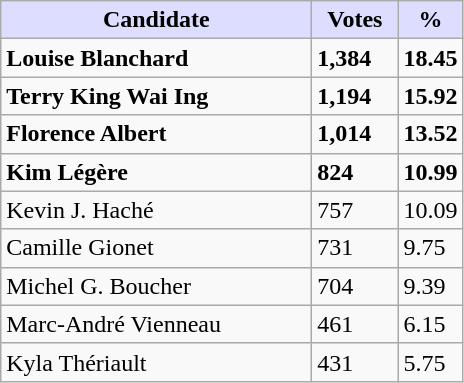<table class="wikitable">
<tr>
<th style="background:#ddf; width:200px;">Candidate</th>
<th style="background:#ddf; width:50px;">Votes</th>
<th style="background:#ddf; width:30px;">%</th>
</tr>
<tr>
<td><strong>Louise Blanchard</strong></td>
<td><strong>1,384</strong></td>
<td><strong>18.45</strong></td>
</tr>
<tr>
<td><strong>Terry King Wai Ing</strong></td>
<td><strong>1,194</strong></td>
<td><strong>15.92</strong></td>
</tr>
<tr>
<td><strong>Florence Albert</strong></td>
<td><strong>1,014</strong></td>
<td><strong>13.52</strong></td>
</tr>
<tr>
<td><strong>Kim Légère</strong></td>
<td><strong>824</strong></td>
<td><strong>10.99</strong></td>
</tr>
<tr>
<td>Kevin J. Haché</td>
<td>757</td>
<td>10.09</td>
</tr>
<tr>
<td>Camille Gionet</td>
<td>731</td>
<td>9.75</td>
</tr>
<tr>
<td>Michel G. Boucher</td>
<td>704</td>
<td>9.39</td>
</tr>
<tr>
<td>Marc-André Vienneau</td>
<td>461</td>
<td>6.15</td>
</tr>
<tr>
<td>Kyla Thériault</td>
<td>431</td>
<td>5.75</td>
</tr>
</table>
